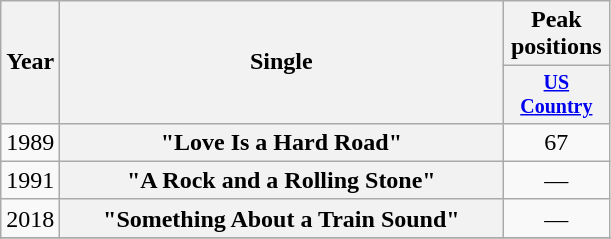<table class="wikitable plainrowheaders" style="text-align:center;">
<tr>
<th rowspan="2">Year</th>
<th rowspan="2" style="width:18em;">Single</th>
<th>Peak positions</th>
</tr>
<tr style="font-size:smaller;">
<th width="65"><a href='#'>US Country</a><br></th>
</tr>
<tr>
<td>1989</td>
<th scope="row">"Love Is a Hard Road"</th>
<td>67</td>
</tr>
<tr>
<td>1991</td>
<th scope="row">"A Rock and a Rolling Stone"</th>
<td>—</td>
</tr>
<tr>
<td>2018</td>
<th scope="row">"Something About a Train Sound"</th>
<td>—</td>
</tr>
<tr colspan="3" style="font-size:8pt"| "—" denotes releases that did not chart>
</tr>
<tr>
</tr>
</table>
